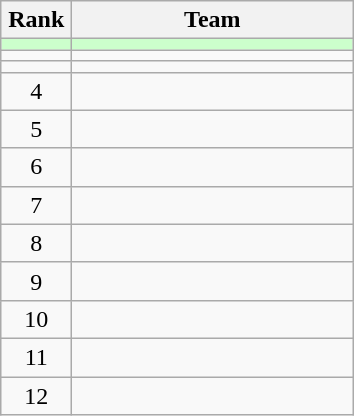<table class="wikitable" style="text-align: left;">
<tr>
<th width=40>Rank</th>
<th width=180>Team</th>
</tr>
<tr bgcolor=ccffcc>
<td align=center></td>
<td></td>
</tr>
<tr>
<td align=center></td>
<td></td>
</tr>
<tr>
<td align=center></td>
<td></td>
</tr>
<tr>
<td align=center>4</td>
<td></td>
</tr>
<tr>
<td align=center>5</td>
<td></td>
</tr>
<tr>
<td align=center>6</td>
<td></td>
</tr>
<tr>
<td align=center>7</td>
<td></td>
</tr>
<tr>
<td align=center>8</td>
<td></td>
</tr>
<tr>
<td align=center>9</td>
<td></td>
</tr>
<tr>
<td align=center>10</td>
<td></td>
</tr>
<tr>
<td align=center>11</td>
<td></td>
</tr>
<tr>
<td align=center>12</td>
<td></td>
</tr>
</table>
